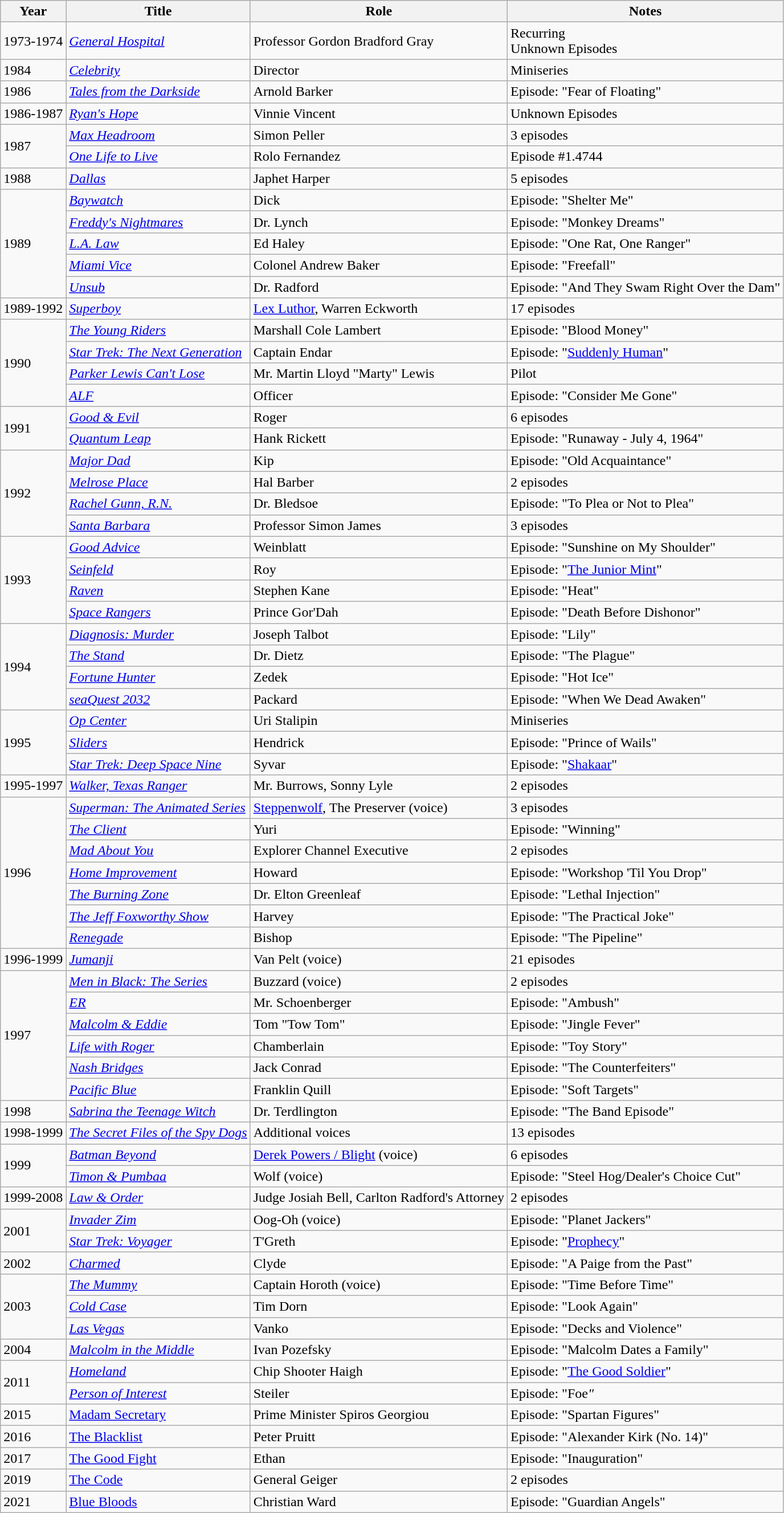<table class="wikitable sortable">
<tr>
<th>Year</th>
<th>Title</th>
<th>Role</th>
<th>Notes</th>
</tr>
<tr>
<td>1973-1974</td>
<td><em><a href='#'>General Hospital</a></em></td>
<td>Professor Gordon Bradford Gray</td>
<td>Recurring<br>Unknown Episodes</td>
</tr>
<tr>
<td>1984</td>
<td><em><a href='#'>Celebrity</a></em></td>
<td>Director</td>
<td>Miniseries</td>
</tr>
<tr>
<td>1986</td>
<td><em><a href='#'>Tales from the Darkside</a></em></td>
<td>Arnold Barker</td>
<td>Episode: "Fear of Floating"</td>
</tr>
<tr>
<td>1986-1987</td>
<td><em><a href='#'>Ryan's Hope</a></em></td>
<td>Vinnie Vincent</td>
<td>Unknown Episodes</td>
</tr>
<tr>
<td rowspan=2>1987</td>
<td><em><a href='#'>Max Headroom</a></em></td>
<td>Simon Peller</td>
<td>3 episodes</td>
</tr>
<tr>
<td><em><a href='#'>One Life to Live</a></em></td>
<td>Rolo Fernandez</td>
<td>Episode #1.4744</td>
</tr>
<tr>
<td>1988</td>
<td><em><a href='#'>Dallas</a></em></td>
<td>Japhet Harper</td>
<td>5 episodes</td>
</tr>
<tr>
<td rowspan="5">1989</td>
<td><em><a href='#'>Baywatch</a></em></td>
<td>Dick</td>
<td>Episode: "Shelter Me"</td>
</tr>
<tr>
<td><em><a href='#'>Freddy's Nightmares</a></em></td>
<td>Dr. Lynch</td>
<td>Episode: "Monkey Dreams"</td>
</tr>
<tr>
<td><em><a href='#'>L.A. Law</a></em></td>
<td>Ed Haley</td>
<td>Episode: "One Rat, One Ranger"</td>
</tr>
<tr>
<td><em><a href='#'>Miami Vice</a></em></td>
<td>Colonel Andrew Baker</td>
<td>Episode: "Freefall"</td>
</tr>
<tr>
<td><em><a href='#'>Unsub</a></em></td>
<td>Dr. Radford</td>
<td>Episode: "And They Swam Right Over the Dam"</td>
</tr>
<tr>
<td>1989-1992</td>
<td><em><a href='#'>Superboy</a></em></td>
<td><a href='#'>Lex Luthor</a>, Warren Eckworth</td>
<td>17 episodes</td>
</tr>
<tr>
<td rowspan=4>1990</td>
<td><em><a href='#'>The Young Riders</a></em></td>
<td>Marshall Cole Lambert</td>
<td>Episode: "Blood Money"</td>
</tr>
<tr>
<td><em><a href='#'>Star Trek: The Next Generation</a></em></td>
<td>Captain Endar</td>
<td>Episode: "<a href='#'>Suddenly Human</a>"</td>
</tr>
<tr>
<td><em><a href='#'>Parker Lewis Can't Lose</a></em></td>
<td>Mr. Martin Lloyd "Marty" Lewis</td>
<td>Pilot</td>
</tr>
<tr>
<td><em><a href='#'>ALF</a></em></td>
<td>Officer</td>
<td>Episode: "Consider Me Gone"</td>
</tr>
<tr>
<td rowspan=2>1991</td>
<td><em><a href='#'>Good & Evil</a></em></td>
<td>Roger</td>
<td>6 episodes</td>
</tr>
<tr>
<td><em><a href='#'>Quantum Leap</a></em></td>
<td>Hank Rickett</td>
<td>Episode: "Runaway - July 4, 1964"</td>
</tr>
<tr>
<td rowspan=4>1992</td>
<td><em><a href='#'>Major Dad</a></em></td>
<td>Kip</td>
<td>Episode: "Old Acquaintance"</td>
</tr>
<tr>
<td><em><a href='#'>Melrose Place</a></em></td>
<td>Hal Barber</td>
<td>2 episodes</td>
</tr>
<tr>
<td><em><a href='#'>Rachel Gunn, R.N.</a></em></td>
<td>Dr. Bledsoe</td>
<td>Episode: "To Plea or Not to Plea"</td>
</tr>
<tr>
<td><em><a href='#'>Santa Barbara</a></em></td>
<td>Professor Simon James</td>
<td>3 episodes</td>
</tr>
<tr>
<td rowspan=4>1993</td>
<td><em><a href='#'>Good Advice</a></em></td>
<td>Weinblatt</td>
<td>Episode: "Sunshine on My Shoulder"</td>
</tr>
<tr>
<td><em><a href='#'>Seinfeld</a></em></td>
<td>Roy</td>
<td>Episode: "<a href='#'>The Junior Mint</a>"</td>
</tr>
<tr>
<td><em><a href='#'>Raven</a></em></td>
<td>Stephen Kane</td>
<td>Episode: "Heat"</td>
</tr>
<tr>
<td><em><a href='#'>Space Rangers</a></em></td>
<td>Prince Gor'Dah</td>
<td>Episode: "Death Before Dishonor"</td>
</tr>
<tr>
<td rowspan=4>1994</td>
<td><em><a href='#'>Diagnosis: Murder</a></em></td>
<td>Joseph Talbot</td>
<td>Episode: "Lily"</td>
</tr>
<tr>
<td><em><a href='#'>The Stand</a></em></td>
<td>Dr. Dietz</td>
<td>Episode: "The Plague"</td>
</tr>
<tr>
<td><em><a href='#'>Fortune Hunter</a></em></td>
<td>Zedek</td>
<td>Episode: "Hot Ice"</td>
</tr>
<tr>
<td><em><a href='#'>seaQuest 2032</a></em></td>
<td>Packard</td>
<td>Episode: "When We Dead Awaken"</td>
</tr>
<tr>
<td rowspan=3>1995</td>
<td><em><a href='#'>Op Center</a></em></td>
<td>Uri Stalipin</td>
<td>Miniseries</td>
</tr>
<tr>
<td><em><a href='#'>Sliders</a></em></td>
<td>Hendrick</td>
<td>Episode: "Prince of Wails"</td>
</tr>
<tr>
<td><em><a href='#'>Star Trek: Deep Space Nine </a></em></td>
<td>Syvar</td>
<td>Episode: "<a href='#'>Shakaar</a>"</td>
</tr>
<tr>
<td>1995-1997</td>
<td><em><a href='#'>Walker, Texas Ranger</a></em></td>
<td>Mr. Burrows, Sonny Lyle</td>
<td>2 episodes</td>
</tr>
<tr>
<td rowspan=7>1996</td>
<td><em><a href='#'>Superman: The Animated Series</a></em></td>
<td><a href='#'>Steppenwolf</a>, The Preserver (voice)</td>
<td>3 episodes</td>
</tr>
<tr>
<td><em><a href='#'>The Client</a></em></td>
<td>Yuri</td>
<td>Episode: "Winning"</td>
</tr>
<tr>
<td><em><a href='#'>Mad About You</a></em></td>
<td>Explorer Channel Executive</td>
<td>2 episodes</td>
</tr>
<tr>
<td><em><a href='#'>Home Improvement</a></em></td>
<td>Howard</td>
<td>Episode: "Workshop 'Til You Drop"</td>
</tr>
<tr>
<td><em><a href='#'>The Burning Zone</a></em></td>
<td>Dr. Elton Greenleaf</td>
<td>Episode: "Lethal Injection"</td>
</tr>
<tr>
<td><em><a href='#'>The Jeff Foxworthy Show</a></em></td>
<td>Harvey</td>
<td>Episode: "The Practical Joke"</td>
</tr>
<tr>
<td><em><a href='#'>Renegade</a></em></td>
<td>Bishop</td>
<td>Episode: "The Pipeline"</td>
</tr>
<tr>
<td>1996-1999</td>
<td><em><a href='#'>Jumanji</a></em></td>
<td>Van Pelt (voice)</td>
<td>21 episodes</td>
</tr>
<tr>
<td rowspan="6">1997</td>
<td><em><a href='#'>Men in Black: The Series</a></em></td>
<td>Buzzard (voice)</td>
<td>2 episodes</td>
</tr>
<tr>
<td><em><a href='#'>ER</a></em></td>
<td>Mr. Schoenberger</td>
<td>Episode: "Ambush"</td>
</tr>
<tr>
<td><em><a href='#'>Malcolm & Eddie</a></em></td>
<td>Tom "Tow Tom"</td>
<td>Episode: "Jingle Fever"</td>
</tr>
<tr>
<td><em><a href='#'>Life with Roger</a></em></td>
<td>Chamberlain</td>
<td>Episode: "Toy Story"</td>
</tr>
<tr>
<td><em><a href='#'>Nash Bridges</a></em></td>
<td>Jack Conrad</td>
<td>Episode: "The Counterfeiters"</td>
</tr>
<tr>
<td><em><a href='#'>Pacific Blue</a></em></td>
<td>Franklin Quill</td>
<td>Episode: "Soft Targets"</td>
</tr>
<tr>
<td>1998</td>
<td><em><a href='#'>Sabrina the Teenage Witch</a></em></td>
<td>Dr. Terdlington</td>
<td>Episode: "The Band Episode"</td>
</tr>
<tr>
<td>1998-1999</td>
<td><em><a href='#'>The Secret Files of the Spy Dogs</a></em></td>
<td>Additional voices</td>
<td>13 episodes</td>
</tr>
<tr>
<td rowspan=2>1999</td>
<td><em><a href='#'>Batman Beyond</a></em></td>
<td><a href='#'>Derek Powers / Blight</a> (voice)</td>
<td>6 episodes</td>
</tr>
<tr>
<td><em><a href='#'>Timon & Pumbaa</a></em></td>
<td>Wolf (voice)</td>
<td>Episode: "Steel Hog/Dealer's Choice Cut"</td>
</tr>
<tr>
<td>1999-2008</td>
<td><em><a href='#'>Law & Order</a></em></td>
<td>Judge Josiah Bell, Carlton Radford's Attorney</td>
<td>2 episodes</td>
</tr>
<tr>
<td rowspan=2>2001</td>
<td><em><a href='#'>Invader Zim</a></em></td>
<td>Oog-Oh (voice)</td>
<td>Episode: "Planet Jackers"</td>
</tr>
<tr>
<td><em><a href='#'>Star Trek: Voyager</a></em></td>
<td>T'Greth</td>
<td>Episode: "<a href='#'>Prophecy</a>"</td>
</tr>
<tr>
<td>2002</td>
<td><em><a href='#'>Charmed</a></em></td>
<td>Clyde</td>
<td>Episode: "A Paige from the Past"</td>
</tr>
<tr>
<td rowspan=3>2003</td>
<td><em><a href='#'>The Mummy</a></em></td>
<td>Captain Horoth (voice)</td>
<td>Episode: "Time Before Time"</td>
</tr>
<tr>
<td><em><a href='#'>Cold Case</a></em></td>
<td>Tim Dorn</td>
<td>Episode: "Look Again"</td>
</tr>
<tr>
<td><em><a href='#'>Las Vegas</a></em></td>
<td>Vanko</td>
<td>Episode: "Decks and Violence"</td>
</tr>
<tr>
<td>2004</td>
<td><em><a href='#'>Malcolm in the Middle</a></em></td>
<td>Ivan Pozefsky</td>
<td>Episode: "Malcolm Dates a Family"</td>
</tr>
<tr>
<td rowspan=2>2011</td>
<td><em><a href='#'>Homeland</a></em></td>
<td>Chip Shooter Haigh</td>
<td>Episode: "<a href='#'>The Good Soldier</a>"</td>
</tr>
<tr>
<td><em><a href='#'>Person of Interest</a></em></td>
<td>Steiler</td>
<td>Episode: "Foe<em>"</td>
</tr>
<tr>
<td>2015</td>
<td></em><a href='#'>Madam Secretary</a><em></td>
<td>Prime Minister Spiros Georgiou</td>
<td>Episode: "Spartan Figures"</td>
</tr>
<tr>
<td>2016</td>
<td></em><a href='#'>The Blacklist</a><em></td>
<td>Peter Pruitt</td>
<td>Episode: "Alexander Kirk (No. 14)"</td>
</tr>
<tr>
<td>2017</td>
<td></em><a href='#'>The Good Fight</a><em></td>
<td>Ethan</td>
<td>Episode: "Inauguration"</td>
</tr>
<tr>
<td>2019</td>
<td></em><a href='#'>The Code</a><em></td>
<td>General Geiger</td>
<td>2 episodes</td>
</tr>
<tr>
<td>2021</td>
<td></em><a href='#'>Blue Bloods</a><em></td>
<td>Christian Ward</td>
<td>Episode: "Guardian Angels"</td>
</tr>
</table>
